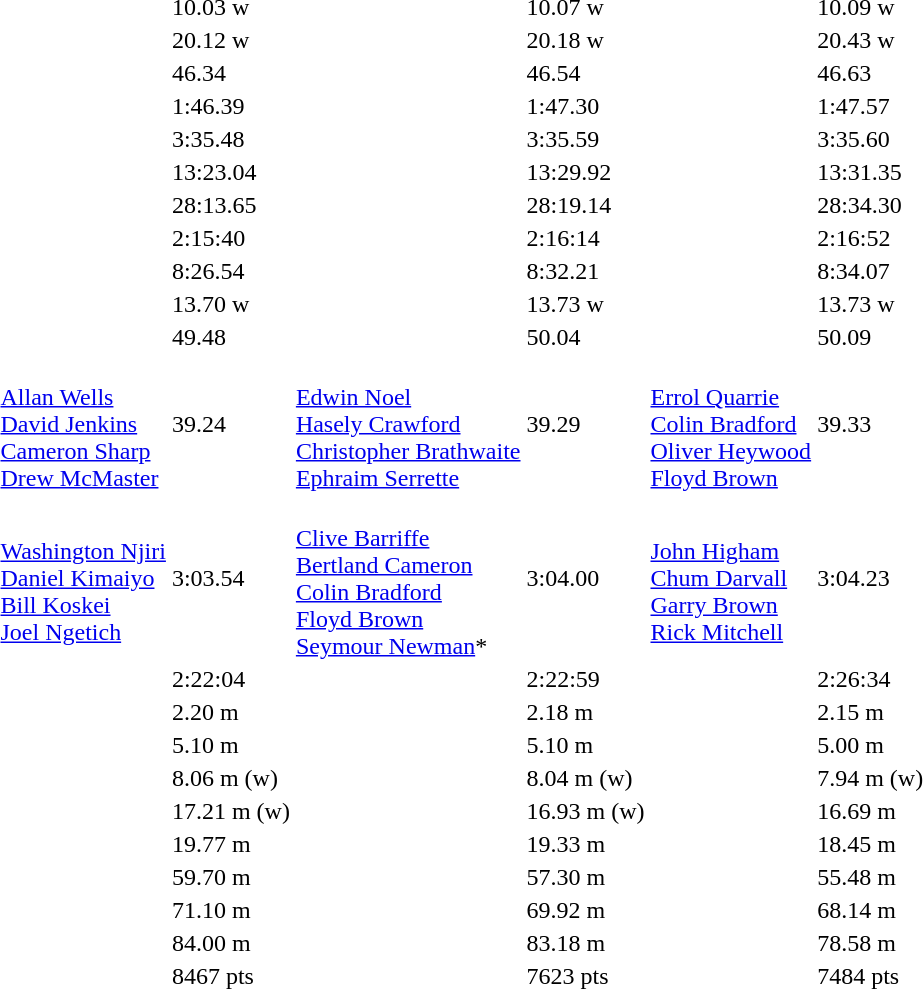<table>
<tr>
<td></td>
<td></td>
<td>10.03 w</td>
<td></td>
<td>10.07 w</td>
<td></td>
<td>10.09 w</td>
</tr>
<tr>
<td></td>
<td></td>
<td>20.12 w</td>
<td></td>
<td>20.18 w</td>
<td></td>
<td>20.43 w</td>
</tr>
<tr>
<td></td>
<td></td>
<td>46.34</td>
<td></td>
<td>46.54</td>
<td></td>
<td>46.63</td>
</tr>
<tr>
<td></td>
<td></td>
<td>1:46.39</td>
<td></td>
<td>1:47.30</td>
<td></td>
<td>1:47.57</td>
</tr>
<tr>
<td></td>
<td></td>
<td>3:35.48</td>
<td></td>
<td>3:35.59</td>
<td></td>
<td>3:35.60</td>
</tr>
<tr>
<td></td>
<td></td>
<td>13:23.04</td>
<td></td>
<td>13:29.92</td>
<td></td>
<td>13:31.35</td>
</tr>
<tr>
<td></td>
<td></td>
<td>28:13.65</td>
<td></td>
<td>28:19.14</td>
<td></td>
<td>28:34.30</td>
</tr>
<tr>
<td></td>
<td></td>
<td>2:15:40</td>
<td></td>
<td>2:16:14</td>
<td></td>
<td>2:16:52</td>
</tr>
<tr>
<td></td>
<td></td>
<td>8:26.54</td>
<td></td>
<td>8:32.21</td>
<td></td>
<td>8:34.07</td>
</tr>
<tr>
<td></td>
<td></td>
<td>13.70 w</td>
<td></td>
<td>13.73 w</td>
<td></td>
<td>13.73 w</td>
</tr>
<tr>
<td></td>
<td></td>
<td>49.48</td>
<td></td>
<td>50.04</td>
<td></td>
<td>50.09</td>
</tr>
<tr>
<td></td>
<td><br><a href='#'>Allan Wells</a><br><a href='#'>David Jenkins</a><br><a href='#'>Cameron Sharp</a><br><a href='#'>Drew McMaster</a></td>
<td>39.24</td>
<td><br><a href='#'>Edwin Noel</a><br><a href='#'>Hasely Crawford</a><br><a href='#'>Christopher Brathwaite</a><br><a href='#'>Ephraim Serrette</a></td>
<td>39.29</td>
<td><br><a href='#'>Errol Quarrie</a><br><a href='#'>Colin Bradford</a><br><a href='#'>Oliver Heywood</a><br><a href='#'>Floyd Brown</a></td>
<td>39.33</td>
</tr>
<tr>
<td></td>
<td><br><a href='#'>Washington Njiri</a><br><a href='#'>Daniel Kimaiyo</a><br><a href='#'>Bill Koskei</a><br><a href='#'>Joel Ngetich</a></td>
<td>3:03.54</td>
<td><br><a href='#'>Clive Barriffe</a><br><a href='#'>Bertland Cameron</a><br><a href='#'>Colin Bradford</a><br><a href='#'>Floyd Brown</a><br><a href='#'>Seymour Newman</a>*</td>
<td>3:04.00</td>
<td><br><a href='#'>John Higham</a><br><a href='#'>Chum Darvall</a><br><a href='#'>Garry Brown</a><br><a href='#'>Rick Mitchell</a></td>
<td>3:04.23</td>
</tr>
<tr>
<td></td>
<td></td>
<td>2:22:04</td>
<td></td>
<td>2:22:59</td>
<td></td>
<td>2:26:34</td>
</tr>
<tr>
<td></td>
<td></td>
<td>2.20 m</td>
<td></td>
<td>2.18 m</td>
<td><br></td>
<td>2.15 m</td>
</tr>
<tr>
<td></td>
<td></td>
<td>5.10 m</td>
<td></td>
<td>5.10 m</td>
<td></td>
<td>5.00 m</td>
</tr>
<tr>
<td></td>
<td></td>
<td>8.06 m (w)</td>
<td></td>
<td>8.04 m (w)</td>
<td></td>
<td>7.94 m (w)</td>
</tr>
<tr>
<td></td>
<td></td>
<td>17.21 m (w)</td>
<td></td>
<td>16.93 m (w)</td>
<td></td>
<td>16.69 m</td>
</tr>
<tr>
<td></td>
<td></td>
<td>19.77 m</td>
<td></td>
<td>19.33 m</td>
<td></td>
<td>18.45 m</td>
</tr>
<tr>
<td></td>
<td></td>
<td>59.70 m</td>
<td></td>
<td>57.30 m</td>
<td></td>
<td>55.48 m</td>
</tr>
<tr>
<td></td>
<td></td>
<td>71.10 m</td>
<td></td>
<td>69.92 m</td>
<td></td>
<td>68.14 m</td>
</tr>
<tr>
<td></td>
<td></td>
<td>84.00 m</td>
<td></td>
<td>83.18 m</td>
<td></td>
<td>78.58 m</td>
</tr>
<tr>
<td></td>
<td></td>
<td>8467 pts</td>
<td></td>
<td>7623 pts</td>
<td></td>
<td>7484 pts</td>
</tr>
</table>
